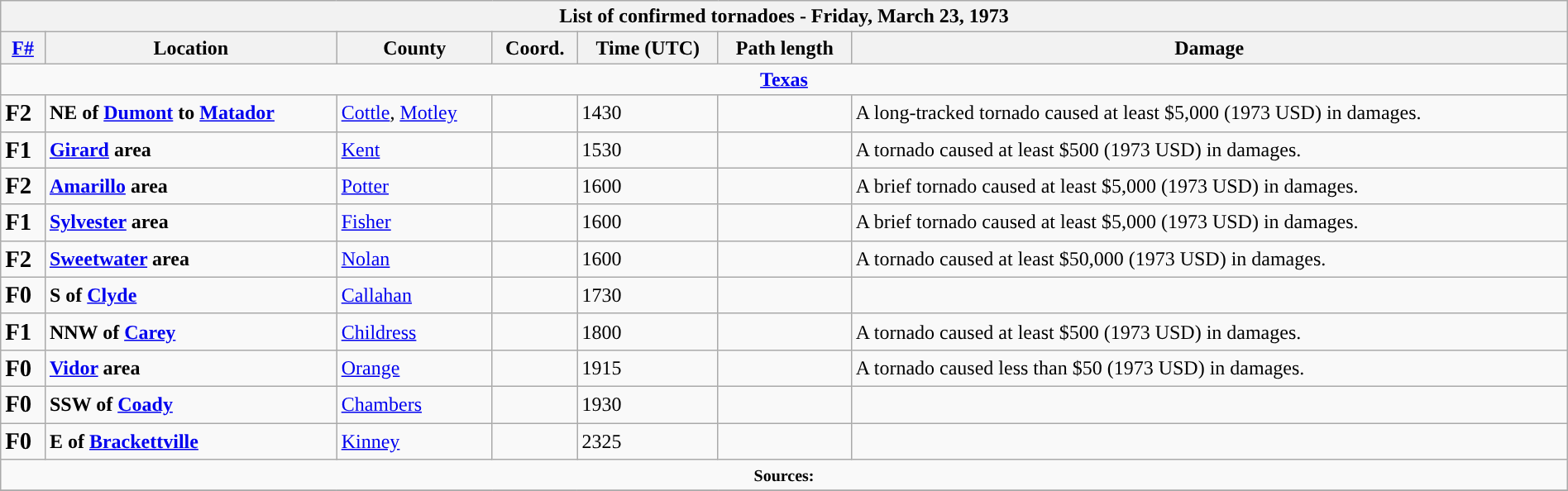<table class="wikitable collapsible" width="100%">
<tr>
<th colspan="7">List of confirmed tornadoes - Friday, March 23, 1973</th>
</tr>
<tr>
<th><a href='#'>F#</a></th>
<th>Location</th>
<th>County</th>
<th>Coord.</th>
<th>Time (UTC)</th>
<th>Path length</th>
<th>Damage</th>
</tr>
<tr>
<td colspan="7" align=center><strong><a href='#'>Texas</a></strong></td>
</tr>
<tr>
<td><big><strong>F2</strong></big></td>
<td><strong>NE of <a href='#'>Dumont</a> to <a href='#'>Matador</a></strong></td>
<td><a href='#'>Cottle</a>, <a href='#'>Motley</a></td>
<td></td>
<td>1430</td>
<td></td>
<td>A long-tracked tornado caused at least $5,000 (1973 USD) in damages.</td>
</tr>
<tr>
<td><big><strong>F1</strong></big></td>
<td><strong><a href='#'>Girard</a> area</strong></td>
<td><a href='#'>Kent</a></td>
<td></td>
<td>1530</td>
<td></td>
<td>A tornado caused at least $500 (1973 USD) in damages.</td>
</tr>
<tr>
<td><big><strong>F2</strong></big></td>
<td><strong><a href='#'>Amarillo</a> area</strong></td>
<td><a href='#'>Potter</a></td>
<td></td>
<td>1600</td>
<td></td>
<td>A brief tornado caused at least $5,000 (1973 USD) in damages.</td>
</tr>
<tr>
<td><big><strong>F1</strong></big></td>
<td><strong><a href='#'>Sylvester</a> area</strong></td>
<td><a href='#'>Fisher</a></td>
<td></td>
<td>1600</td>
<td></td>
<td>A brief tornado caused at least $5,000 (1973 USD) in damages.</td>
</tr>
<tr>
<td><big><strong>F2</strong></big></td>
<td><strong><a href='#'>Sweetwater</a> area</strong></td>
<td><a href='#'>Nolan</a></td>
<td></td>
<td>1600</td>
<td></td>
<td>A tornado caused at least $50,000 (1973 USD) in damages.</td>
</tr>
<tr>
<td><big><strong>F0</strong></big></td>
<td><strong>S of <a href='#'>Clyde</a></strong></td>
<td><a href='#'>Callahan</a></td>
<td></td>
<td>1730</td>
<td></td>
<td></td>
</tr>
<tr>
<td><big><strong>F1</strong></big></td>
<td><strong>NNW of <a href='#'>Carey</a></strong></td>
<td><a href='#'>Childress</a></td>
<td></td>
<td>1800</td>
<td></td>
<td>A tornado caused at least $500 (1973 USD) in damages.</td>
</tr>
<tr>
<td><big><strong>F0</strong></big></td>
<td><strong><a href='#'>Vidor</a> area</strong></td>
<td><a href='#'>Orange</a></td>
<td></td>
<td>1915</td>
<td></td>
<td>A tornado caused less than $50 (1973 USD) in damages.</td>
</tr>
<tr>
<td><big><strong>F0</strong></big></td>
<td><strong>SSW of <a href='#'>Coady</a></strong></td>
<td><a href='#'>Chambers</a></td>
<td></td>
<td>1930</td>
<td></td>
<td></td>
</tr>
<tr>
<td><big><strong>F0</strong></big></td>
<td><strong>E of <a href='#'>Brackettville</a></strong></td>
<td><a href='#'>Kinney</a></td>
<td></td>
<td>2325</td>
<td></td>
<td></td>
</tr>
<tr>
<td colspan="7" align="center"><small><strong>Sources:</strong> </small></td>
</tr>
<tr>
</tr>
</table>
